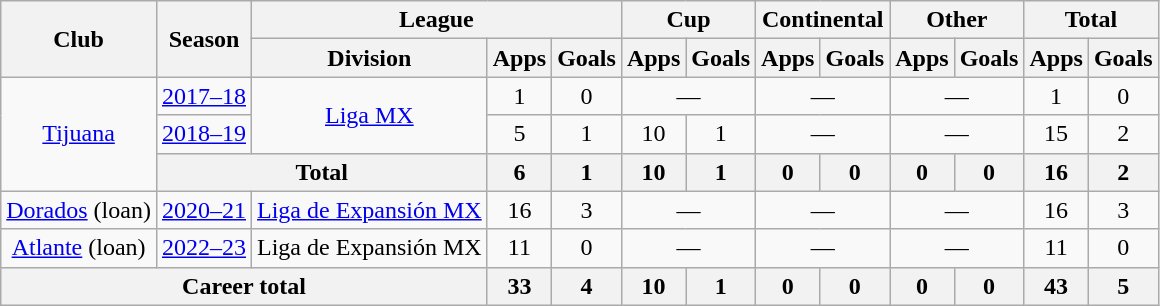<table class="wikitable" style="text-align:center">
<tr>
<th rowspan="2">Club</th>
<th rowspan="2">Season</th>
<th colspan="3">League</th>
<th colspan="2">Cup</th>
<th colspan="2">Continental</th>
<th colspan="2">Other</th>
<th colspan="2">Total</th>
</tr>
<tr>
<th>Division</th>
<th>Apps</th>
<th>Goals</th>
<th>Apps</th>
<th>Goals</th>
<th>Apps</th>
<th>Goals</th>
<th>Apps</th>
<th>Goals</th>
<th>Apps</th>
<th>Goals</th>
</tr>
<tr>
<td rowspan="3"><a href='#'>Tijuana</a></td>
<td><a href='#'>2017–18</a></td>
<td rowspan="2"><a href='#'>Liga MX</a></td>
<td>1</td>
<td>0</td>
<td colspan=2>—</td>
<td colspan=2>—</td>
<td colspan=2>—</td>
<td>1</td>
<td>0</td>
</tr>
<tr>
<td><a href='#'>2018–19</a></td>
<td>5</td>
<td>1</td>
<td>10</td>
<td>1</td>
<td colspan=2>—</td>
<td colspan="2">—</td>
<td>15</td>
<td>2</td>
</tr>
<tr>
<th colspan="2">Total</th>
<th>6</th>
<th>1</th>
<th>10</th>
<th>1</th>
<th>0</th>
<th>0</th>
<th>0</th>
<th>0</th>
<th>16</th>
<th>2</th>
</tr>
<tr>
<td><a href='#'>Dorados</a> (loan)</td>
<td><a href='#'>2020–21</a></td>
<td><a href='#'>Liga de Expansión MX</a></td>
<td>16</td>
<td>3</td>
<td colspan=2>—</td>
<td colspan=2>—</td>
<td colspan=2>—</td>
<td>16</td>
<td>3</td>
</tr>
<tr>
<td><a href='#'>Atlante</a> (loan)</td>
<td><a href='#'>2022–23</a></td>
<td>Liga de Expansión MX</td>
<td>11</td>
<td>0</td>
<td colspan=2>—</td>
<td colspan=2>—</td>
<td colspan=2>—</td>
<td>11</td>
<td>0</td>
</tr>
<tr>
<th colspan="3">Career total</th>
<th>33</th>
<th>4</th>
<th>10</th>
<th>1</th>
<th>0</th>
<th>0</th>
<th>0</th>
<th>0</th>
<th>43</th>
<th>5</th>
</tr>
</table>
